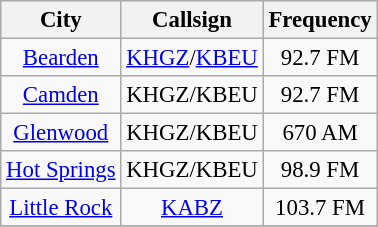<table class="wikitable" style="font-size: 95%; text-align: center;">
<tr>
<th>City</th>
<th>Callsign</th>
<th>Frequency</th>
</tr>
<tr>
<td><a href='#'>Bearden</a></td>
<td><a href='#'>KHGZ</a>/<a href='#'>KBEU</a></td>
<td>92.7 FM</td>
</tr>
<tr>
<td><a href='#'>Camden</a></td>
<td>KHGZ/KBEU</td>
<td>92.7 FM</td>
</tr>
<tr>
<td><a href='#'>Glenwood</a></td>
<td>KHGZ/KBEU</td>
<td>670 AM</td>
</tr>
<tr>
<td><a href='#'>Hot Springs</a></td>
<td>KHGZ/KBEU</td>
<td>98.9 FM</td>
</tr>
<tr>
<td><a href='#'>Little Rock</a></td>
<td><a href='#'>KABZ</a></td>
<td>103.7 FM</td>
</tr>
<tr>
</tr>
</table>
